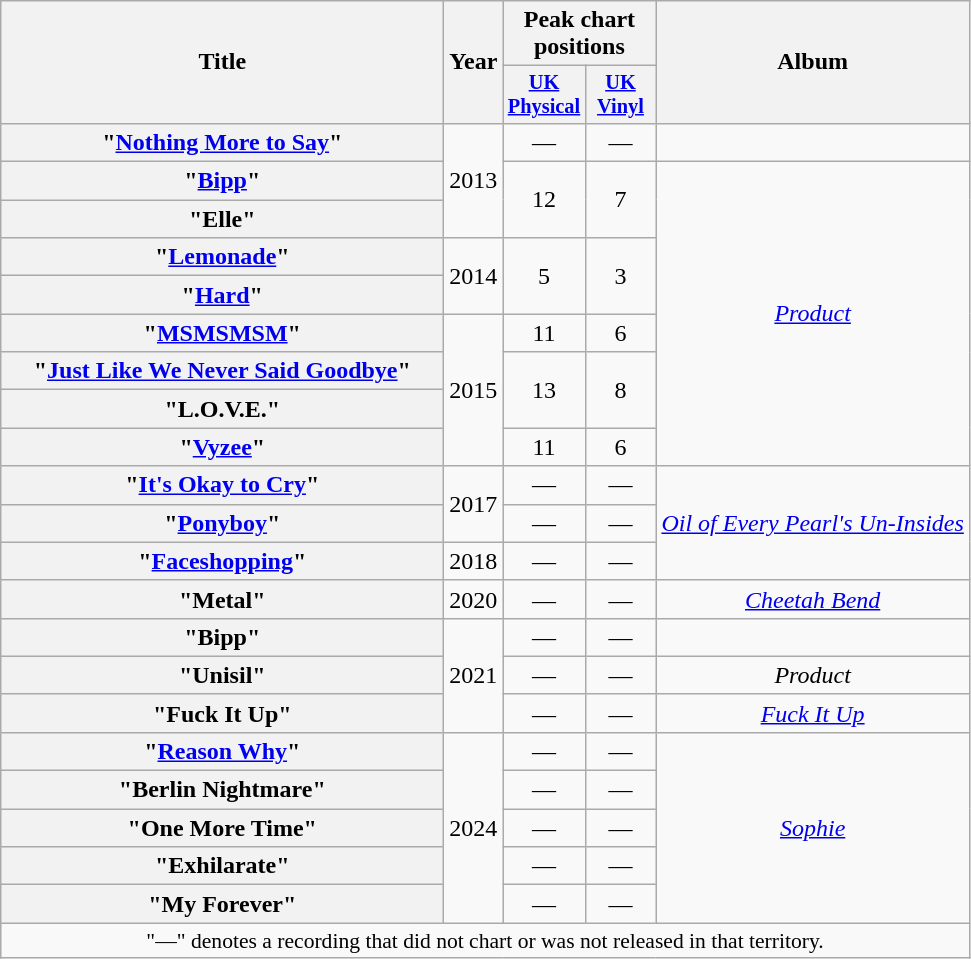<table class="wikitable plainrowheaders" style="text-align:center">
<tr>
<th scope="col" style="width:18em;" rowspan="2">Title</th>
<th scope="col" rowspan="2">Year</th>
<th scope="col" colspan="2">Peak chart positions</th>
<th scope="col" rowspan="2">Album</th>
</tr>
<tr>
<th scope="col" style="width:3em;font-size:85%;"><a href='#'>UK<br>Physical</a></th>
<th scope="col" style="width:3em;font-size:85%;"><a href='#'>UK<br>Vinyl</a><br></th>
</tr>
<tr>
<th scope="row">"<a href='#'>Nothing More to Say</a>"</th>
<td align="center" rowspan="3">2013</td>
<td>—</td>
<td>—</td>
<td></td>
</tr>
<tr>
<th scope="row">"<a href='#'>Bipp</a>"</th>
<td rowspan=2>12</td>
<td rowspan=2>7</td>
<td align="center" rowspan="8"><em><a href='#'>Product</a></em></td>
</tr>
<tr>
<th scope="row">"Elle"</th>
</tr>
<tr>
<th scope="row">"<a href='#'>Lemonade</a>"</th>
<td align="center" rowspan="2">2014</td>
<td rowspan=2>5</td>
<td rowspan=2>3</td>
</tr>
<tr>
<th scope="row">"<a href='#'>Hard</a>"</th>
</tr>
<tr>
<th scope="row">"<a href='#'>MSMSMSM</a>"</th>
<td align="center" rowspan="4">2015</td>
<td>11</td>
<td>6</td>
</tr>
<tr>
<th scope="row">"<a href='#'>Just Like We Never Said Goodbye</a>"</th>
<td rowspan=2>13</td>
<td rowspan=2>8</td>
</tr>
<tr>
<th scope="row">"L.O.V.E."</th>
</tr>
<tr>
<th scope="row">"<a href='#'>Vyzee</a>"</th>
<td>11</td>
<td>6</td>
</tr>
<tr>
<th scope="row">"<a href='#'>It's Okay to Cry</a>"</th>
<td align="center" rowspan="2">2017</td>
<td>—</td>
<td>—</td>
<td rowspan="3" align="center"><em><a href='#'>Oil of Every Pearl's Un-Insides</a></em></td>
</tr>
<tr>
<th scope="row">"<a href='#'>Ponyboy</a>"</th>
<td>—</td>
<td>—</td>
</tr>
<tr>
<th scope="row">"<a href='#'>Faceshopping</a>"</th>
<td align="center">2018</td>
<td>—</td>
<td>—</td>
</tr>
<tr>
<th scope="row">"Metal"<br></th>
<td>2020</td>
<td>—</td>
<td>—</td>
<td><em><a href='#'>Cheetah Bend</a></em></td>
</tr>
<tr>
<th scope="row">"Bipp" </th>
<td align="center" rowspan="3">2021</td>
<td>—</td>
<td>—</td>
<td></td>
</tr>
<tr>
<th scope="row">"Unisil"</th>
<td>—</td>
<td>—</td>
<td><em>Product</em></td>
</tr>
<tr>
<th scope="row">"Fuck It Up"<br></th>
<td>—</td>
<td>—</td>
<td><em><a href='#'>Fuck It Up</a></em></td>
</tr>
<tr>
<th scope="row">"<a href='#'>Reason Why</a>"<br></th>
<td rowspan="5">2024</td>
<td>—</td>
<td>—</td>
<td rowspan="5"><em><a href='#'>Sophie</a></em></td>
</tr>
<tr>
<th scope="row">"Berlin Nightmare"<br></th>
<td>—</td>
<td>—</td>
</tr>
<tr>
<th scope="row">"One More Time"<br></th>
<td>—</td>
<td>—</td>
</tr>
<tr>
<th scope="row">"Exhilarate"<br></th>
<td>—</td>
<td>—</td>
</tr>
<tr>
<th scope="row">"My Forever"<br></th>
<td>—</td>
<td>—</td>
</tr>
<tr>
<td colspan="5" style="font-size:90%">"—" denotes a recording that did not chart or was not released in that territory.</td>
</tr>
</table>
